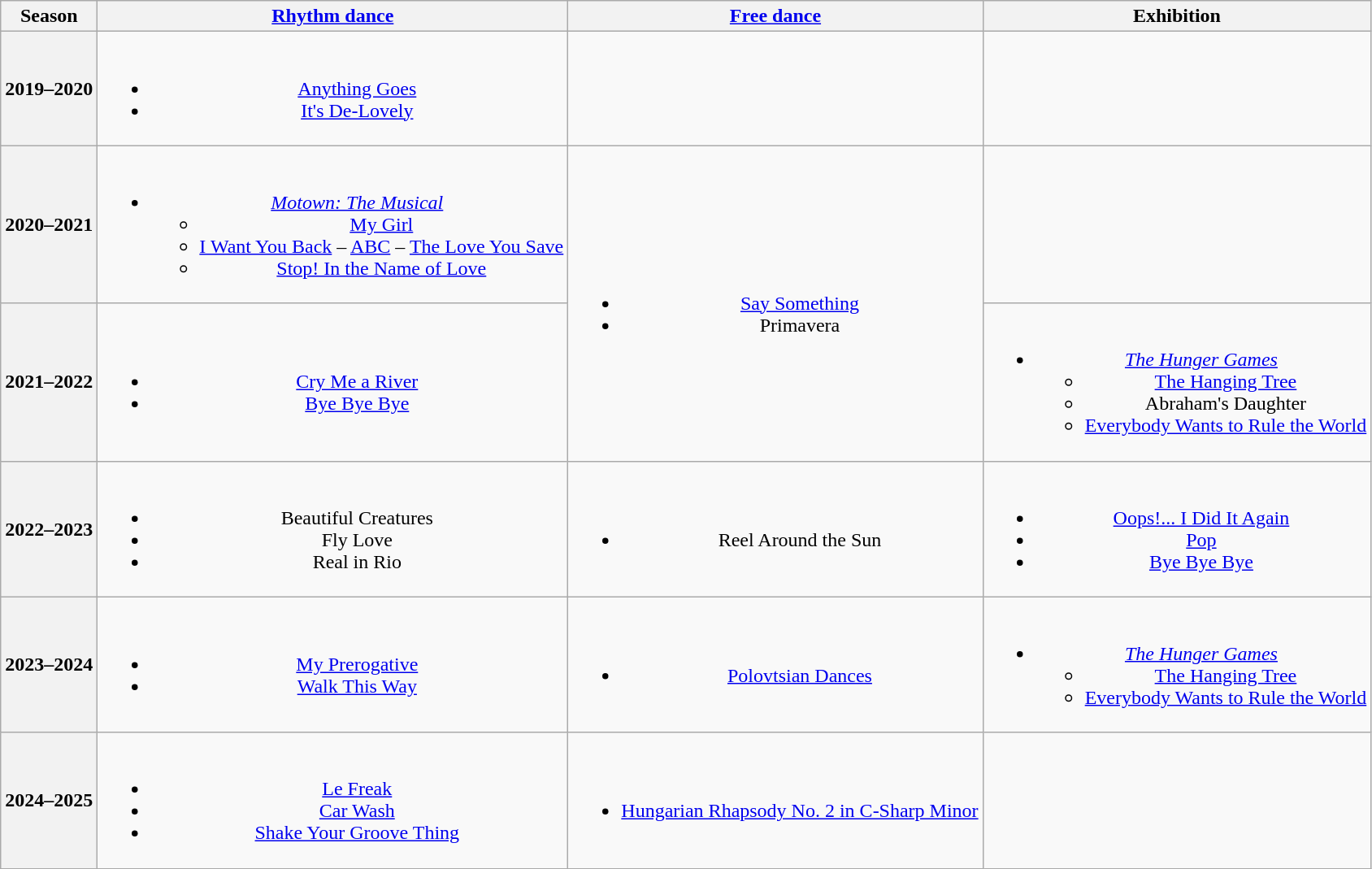<table class=wikitable style=text-align:center>
<tr>
<th>Season</th>
<th><a href='#'>Rhythm dance</a></th>
<th><a href='#'>Free dance</a></th>
<th>Exhibition</th>
</tr>
<tr>
<th>2019–2020 <br></th>
<td><br><ul><li><a href='#'>Anything Goes</a> <br> </li><li><a href='#'>It's De-Lovely</a> <br> </li></ul></td>
<td></td>
</tr>
<tr>
<th>2020–2021 <br></th>
<td><br><ul><li><em><a href='#'>Motown: The Musical</a></em><ul><li><a href='#'>My Girl</a></li><li><a href='#'>I Want You Back</a> – <a href='#'>ABC</a> – <a href='#'>The Love You Save</a></li><li><a href='#'>Stop! In the Name of Love</a> <br> </li></ul></li></ul></td>
<td rowspan="2"><br><ul><li><a href='#'>Say Something</a> <br> </li><li>Primavera <br> </li></ul></td>
<td></td>
</tr>
<tr>
<th>2021–2022 <br></th>
<td><br><ul><li><a href='#'>Cry Me a River</a> <br> </li><li><a href='#'>Bye Bye Bye</a> <br> </li></ul></td>
<td><br><ul><li><em><a href='#'>The Hunger Games</a></em><ul><li><a href='#'>The Hanging Tree</a> <br> </li><li>Abraham's Daughter <br> </li><li><a href='#'>Everybody Wants to Rule the World</a> <br> </li></ul></li></ul></td>
</tr>
<tr>
<th>2022–2023 <br></th>
<td><br><ul><li> Beautiful Creatures <br> </li><li> Fly Love <br> </li><li> Real in Rio <br> </li></ul></td>
<td><br><ul><li>Reel Around the Sun <br> </li></ul></td>
<td><br><ul><li><a href='#'>Oops!... I Did It Again</a> <br> </li><li><a href='#'>Pop</a></li><li><a href='#'>Bye Bye Bye</a> <br> </li></ul></td>
</tr>
<tr>
<th>2023–2024 <br> </th>
<td><br><ul><li><a href='#'>My Prerogative</a> <br> </li><li><a href='#'>Walk This Way</a> <br> </li></ul></td>
<td><br><ul><li><a href='#'>Polovtsian Dances</a> <br> </li></ul></td>
<td><br><ul><li><em><a href='#'>The Hunger Games</a></em><ul><li><a href='#'>The Hanging Tree</a> <br> </li><li><a href='#'>Everybody Wants to Rule the World</a> <br> </li></ul></li></ul></td>
</tr>
<tr>
<th>2024–2025 <br> </th>
<td><br><ul><li><a href='#'>Le Freak</a> <br> </li><li><a href='#'>Car Wash</a> <br> </li><li><a href='#'>Shake Your Groove Thing</a> <br> </li></ul></td>
<td><br><ul><li><a href='#'>Hungarian Rhapsody No. 2 in C-Sharp Minor</a> <br> </li></ul></td>
<td></td>
</tr>
</table>
